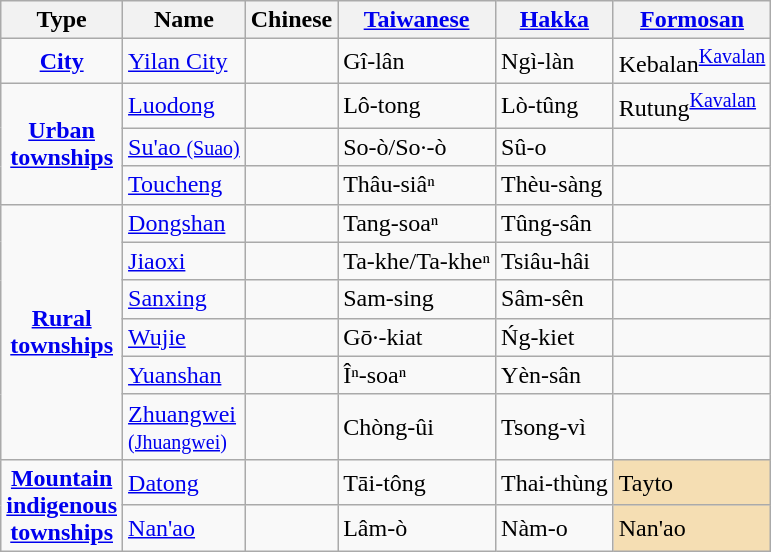<table class=wikitable>
<tr>
<th>Type</th>
<th>Name</th>
<th>Chinese</th>
<th><a href='#'>Taiwanese</a></th>
<th><a href='#'>Hakka</a></th>
<th><a href='#'>Formosan</a></th>
</tr>
<tr>
<td align=center><strong><a href='#'>City</a></strong></td>
<td><a href='#'>Yilan City</a></td>
<td></td>
<td>Gî-lân</td>
<td>Ngì-làn</td>
<td>Kebalan<sup><a href='#'>Kavalan</a></sup></td>
</tr>
<tr>
<td rowspan=3 align=center><strong><a href='#'>Urban<br>townships</a></strong></td>
<td><a href='#'>Luodong</a></td>
<td></td>
<td>Lô-tong</td>
<td>Lò-tûng</td>
<td>Rutung<sup><a href='#'>Kavalan</a></sup></td>
</tr>
<tr>
<td><a href='#'>Su'ao <small>(Suao)</small></a></td>
<td></td>
<td>So-ò/So·-ò</td>
<td>Sû-o</td>
<td></td>
</tr>
<tr>
<td><a href='#'>Toucheng</a></td>
<td></td>
<td>Thâu-siâⁿ</td>
<td>Thèu-sàng</td>
<td></td>
</tr>
<tr>
<td rowspan=6 align=center><strong><a href='#'>Rural<br>townships</a></strong></td>
<td><a href='#'>Dongshan</a></td>
<td></td>
<td>Tang-soaⁿ</td>
<td>Tûng-sân</td>
<td></td>
</tr>
<tr>
<td><a href='#'>Jiaoxi</a></td>
<td></td>
<td>Ta-khe/Ta-kheⁿ</td>
<td>Tsiâu-hâi</td>
<td></td>
</tr>
<tr>
<td><a href='#'>Sanxing</a></td>
<td></td>
<td>Sam-sing</td>
<td>Sâm-sên</td>
<td></td>
</tr>
<tr>
<td><a href='#'>Wujie</a></td>
<td></td>
<td>Gō·-kiat</td>
<td>Ńg-kiet</td>
<td></td>
</tr>
<tr>
<td><a href='#'>Yuanshan</a></td>
<td></td>
<td>Îⁿ-soaⁿ</td>
<td>Yèn-sân</td>
<td></td>
</tr>
<tr>
<td><a href='#'>Zhuangwei<br><small>(Jhuangwei)</small></a></td>
<td></td>
<td>Chòng-ûi</td>
<td>Tsong-vì</td>
<td></td>
</tr>
<tr>
<td rowspan=2 align=center><strong><a href='#'>Mountain<br>indigenous<br>townships</a></strong></td>
<td><a href='#'>Datong</a></td>
<td></td>
<td>Tāi-tông</td>
<td>Thai-thùng</td>
<td bgcolor=wheat>Tayto </td>
</tr>
<tr>
<td><a href='#'>Nan'ao</a></td>
<td></td>
<td>Lâm-ò</td>
<td>Nàm-o</td>
<td bgcolor=wheat>Nan'ao </td>
</tr>
</table>
